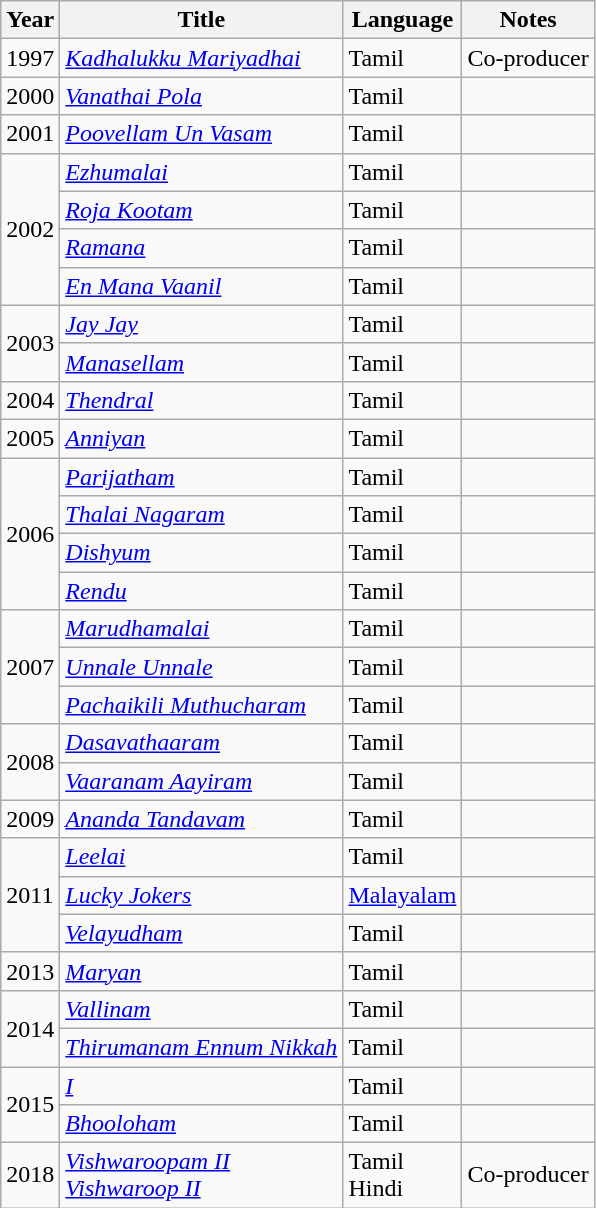<table class="wikitable">
<tr>
<th>Year</th>
<th>Title</th>
<th>Language</th>
<th>Notes</th>
</tr>
<tr>
<td>1997</td>
<td><em><a href='#'>Kadhalukku Mariyadhai</a></em></td>
<td>Tamil</td>
<td>Co-producer</td>
</tr>
<tr>
<td>2000</td>
<td><em><a href='#'>Vanathai Pola</a></em></td>
<td>Tamil</td>
<td></td>
</tr>
<tr>
<td>2001</td>
<td><em><a href='#'>Poovellam Un Vasam</a></em></td>
<td>Tamil</td>
<td></td>
</tr>
<tr>
<td rowspan="4">2002</td>
<td><em><a href='#'>Ezhumalai</a></em></td>
<td>Tamil</td>
<td></td>
</tr>
<tr>
<td><em><a href='#'>Roja Kootam</a></em></td>
<td>Tamil</td>
<td></td>
</tr>
<tr>
<td><em><a href='#'>Ramana</a></em></td>
<td>Tamil</td>
<td></td>
</tr>
<tr>
<td><em><a href='#'>En Mana Vaanil</a></em></td>
<td>Tamil</td>
<td></td>
</tr>
<tr>
<td rowspan="2">2003</td>
<td><em><a href='#'>Jay Jay</a></em></td>
<td>Tamil</td>
<td></td>
</tr>
<tr>
<td><em><a href='#'>Manasellam</a></em></td>
<td>Tamil</td>
<td></td>
</tr>
<tr>
<td>2004</td>
<td><em><a href='#'>Thendral</a></em></td>
<td>Tamil</td>
<td></td>
</tr>
<tr>
<td>2005</td>
<td><em><a href='#'>Anniyan</a></em></td>
<td>Tamil</td>
<td></td>
</tr>
<tr>
<td rowspan="4">2006</td>
<td><em><a href='#'>Parijatham</a></em></td>
<td>Tamil</td>
<td></td>
</tr>
<tr>
<td><em><a href='#'>Thalai Nagaram</a></em></td>
<td>Tamil</td>
<td></td>
</tr>
<tr>
<td><em><a href='#'>Dishyum</a></em></td>
<td>Tamil</td>
<td></td>
</tr>
<tr>
<td><em><a href='#'>Rendu</a></em></td>
<td>Tamil</td>
<td></td>
</tr>
<tr>
<td rowspan="3">2007</td>
<td><em><a href='#'>Marudhamalai</a></em></td>
<td>Tamil</td>
<td></td>
</tr>
<tr>
<td><em><a href='#'>Unnale Unnale</a></em></td>
<td>Tamil</td>
<td></td>
</tr>
<tr>
<td><em><a href='#'>Pachaikili Muthucharam</a></em></td>
<td>Tamil</td>
<td></td>
</tr>
<tr>
<td rowspan="2">2008</td>
<td><em><a href='#'>Dasavathaaram</a></em></td>
<td>Tamil</td>
<td></td>
</tr>
<tr>
<td><em><a href='#'>Vaaranam Aayiram</a></em></td>
<td>Tamil</td>
<td></td>
</tr>
<tr>
<td>2009</td>
<td><em><a href='#'>Ananda Tandavam</a></em></td>
<td>Tamil</td>
<td></td>
</tr>
<tr>
<td rowspan="3">2011</td>
<td><em><a href='#'>Leelai</a></em></td>
<td>Tamil</td>
<td></td>
</tr>
<tr>
<td><em><a href='#'>Lucky Jokers</a></em></td>
<td><a href='#'>Malayalam</a></td>
<td></td>
</tr>
<tr>
<td><em><a href='#'>Velayudham</a></em></td>
<td>Tamil</td>
<td></td>
</tr>
<tr>
<td rowspan="1">2013</td>
<td><em><a href='#'>Maryan</a></em></td>
<td>Tamil</td>
<td></td>
</tr>
<tr>
<td rowspan="2">2014</td>
<td><em><a href='#'>Vallinam</a></em></td>
<td>Tamil</td>
<td></td>
</tr>
<tr>
<td><em><a href='#'>Thirumanam Ennum Nikkah</a></em></td>
<td>Tamil</td>
<td></td>
</tr>
<tr>
<td rowspan="2">2015</td>
<td><em><a href='#'>I</a></em></td>
<td>Tamil</td>
<td></td>
</tr>
<tr>
<td><em><a href='#'>Bhooloham</a></em></td>
<td>Tamil</td>
<td></td>
</tr>
<tr>
<td rowspan="1">2018</td>
<td><em><a href='#'>Vishwaroopam II</a></em><br><em><a href='#'>Vishwaroop II</a></em></td>
<td>Tamil<br>Hindi</td>
<td>Co-producer</td>
</tr>
</table>
